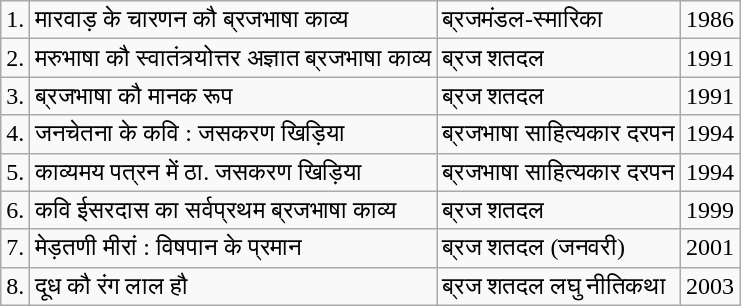<table class="wikitable">
<tr>
<td>1.</td>
<td>मारवाड़ के चारणन कौ ब्रजभाषा काव्य</td>
<td>ब्रजमंडल-स्मारिका</td>
<td>1986</td>
</tr>
<tr>
<td>2.</td>
<td>मरुभाषा कौ स्वातंत्र्योत्तर अज्ञात ब्रजभाषा काव्य</td>
<td>ब्रज शतदल</td>
<td>1991</td>
</tr>
<tr>
<td>3.</td>
<td>ब्रजभाषा कौ मानक रूप</td>
<td>ब्रज शतदल</td>
<td>1991</td>
</tr>
<tr>
<td>4.</td>
<td>जनचेतना के कवि : जसकरण खिड़िया</td>
<td>ब्रजभाषा साहित्यकार दरपन</td>
<td>1994</td>
</tr>
<tr>
<td>5.</td>
<td>काव्यमय पत्रन में ठा. जसकरण खिड़िया</td>
<td>ब्रजभाषा साहित्यकार दरपन</td>
<td>1994</td>
</tr>
<tr>
<td>6.</td>
<td>कवि ईसरदास का सर्वप्रथम ब्रजभाषा काव्य</td>
<td>ब्रज शतदल</td>
<td>1999</td>
</tr>
<tr>
<td>7.</td>
<td>मेड़तणी मीरां : विषपान के प्रमान</td>
<td>ब्रज शतदल (जनवरी)</td>
<td>2001</td>
</tr>
<tr>
<td>8.</td>
<td>दूध कौ रंग लाल हौ</td>
<td>ब्रज शतदल लघु नीतिकथा</td>
<td>2003</td>
</tr>
</table>
